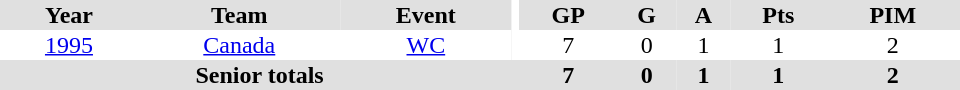<table border="0" cellpadding="1" cellspacing="0" ID="Table3" style="text-align:center; width:40em">
<tr bgcolor="#e0e0e0">
<th>Year</th>
<th>Team</th>
<th>Event</th>
<th rowspan="102" bgcolor="#ffffff"></th>
<th>GP</th>
<th>G</th>
<th>A</th>
<th>Pts</th>
<th>PIM</th>
</tr>
<tr>
<td><a href='#'>1995</a></td>
<td><a href='#'>Canada</a></td>
<td><a href='#'>WC</a></td>
<td>7</td>
<td>0</td>
<td>1</td>
<td>1</td>
<td>2</td>
</tr>
<tr bgcolor="#e0e0e0">
<th colspan="4">Senior totals</th>
<th>7</th>
<th>0</th>
<th>1</th>
<th>1</th>
<th>2</th>
</tr>
</table>
